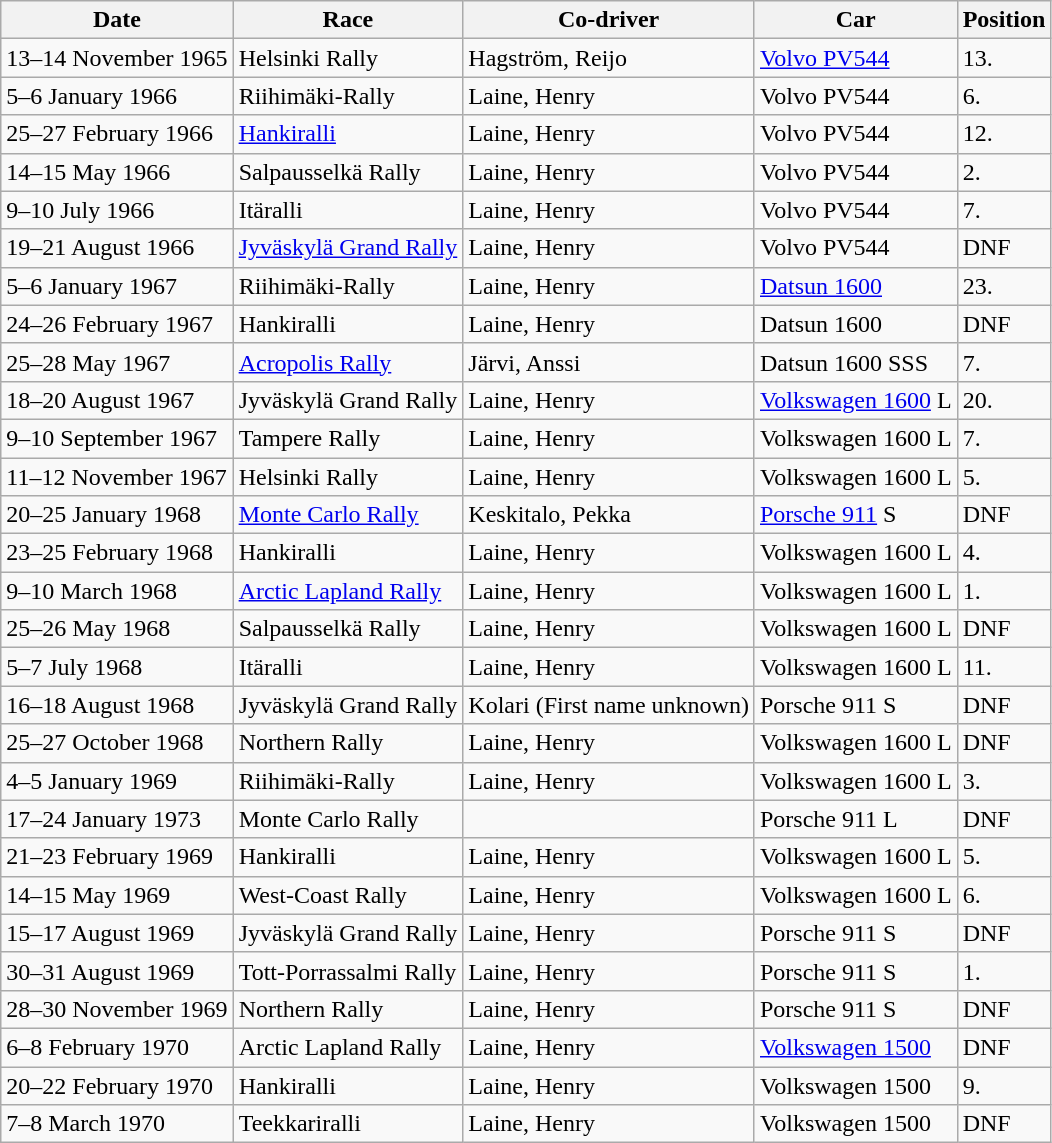<table class="wikitable sortable">
<tr>
<th>Date</th>
<th>Race</th>
<th>Co-driver</th>
<th>Car</th>
<th>Position</th>
</tr>
<tr>
<td>13–14 November 1965</td>
<td>Helsinki Rally</td>
<td>Hagström, Reijo</td>
<td><a href='#'>Volvo PV544</a></td>
<td>13.</td>
</tr>
<tr>
<td>5–6 January 1966</td>
<td>Riihimäki-Rally</td>
<td>Laine, Henry</td>
<td>Volvo PV544</td>
<td>6.</td>
</tr>
<tr>
<td>25–27 February 1966</td>
<td><a href='#'>Hankiralli</a></td>
<td>Laine, Henry</td>
<td>Volvo PV544</td>
<td>12.</td>
</tr>
<tr>
<td>14–15 May 1966</td>
<td>Salpausselkä Rally</td>
<td>Laine, Henry</td>
<td>Volvo PV544</td>
<td>2.</td>
</tr>
<tr>
<td>9–10 July 1966</td>
<td>Itäralli</td>
<td>Laine, Henry</td>
<td>Volvo PV544</td>
<td>7.</td>
</tr>
<tr>
<td>19–21 August 1966</td>
<td><a href='#'>Jyväskylä Grand Rally</a></td>
<td>Laine, Henry</td>
<td>Volvo PV544</td>
<td>DNF</td>
</tr>
<tr>
<td>5–6 January 1967</td>
<td>Riihimäki-Rally</td>
<td>Laine, Henry</td>
<td><a href='#'>Datsun 1600</a></td>
<td>23.</td>
</tr>
<tr>
<td>24–26 February 1967</td>
<td>Hankiralli</td>
<td>Laine, Henry</td>
<td>Datsun 1600</td>
<td>DNF</td>
</tr>
<tr>
<td>25–28 May 1967</td>
<td><a href='#'>Acropolis Rally</a></td>
<td>Järvi, Anssi</td>
<td>Datsun 1600 SSS</td>
<td>7.</td>
</tr>
<tr>
<td>18–20 August 1967</td>
<td>Jyväskylä Grand Rally</td>
<td>Laine, Henry</td>
<td><a href='#'>Volkswagen 1600</a> L</td>
<td>20.</td>
</tr>
<tr>
<td>9–10 September 1967</td>
<td>Tampere Rally</td>
<td>Laine, Henry</td>
<td>Volkswagen 1600 L</td>
<td>7.</td>
</tr>
<tr>
<td>11–12 November 1967</td>
<td>Helsinki Rally</td>
<td>Laine, Henry</td>
<td>Volkswagen 1600 L</td>
<td>5.</td>
</tr>
<tr>
<td>20–25 January 1968</td>
<td><a href='#'>Monte Carlo Rally</a></td>
<td>Keskitalo, Pekka</td>
<td><a href='#'>Porsche 911</a> S</td>
<td>DNF</td>
</tr>
<tr>
<td>23–25 February 1968</td>
<td>Hankiralli</td>
<td>Laine, Henry</td>
<td>Volkswagen 1600 L</td>
<td>4.</td>
</tr>
<tr>
<td>9–10 March 1968</td>
<td><a href='#'>Arctic Lapland Rally</a></td>
<td>Laine, Henry</td>
<td>Volkswagen 1600 L</td>
<td>1.</td>
</tr>
<tr>
<td>25–26 May 1968</td>
<td>Salpausselkä Rally</td>
<td>Laine, Henry</td>
<td>Volkswagen 1600 L</td>
<td>DNF</td>
</tr>
<tr>
<td>5–7 July 1968</td>
<td>Itäralli</td>
<td>Laine, Henry</td>
<td>Volkswagen 1600 L</td>
<td>11.</td>
</tr>
<tr>
<td>16–18 August 1968</td>
<td>Jyväskylä Grand Rally</td>
<td>Kolari (First name unknown)</td>
<td>Porsche 911 S</td>
<td>DNF</td>
</tr>
<tr>
<td>25–27 October 1968</td>
<td>Northern Rally</td>
<td>Laine, Henry</td>
<td>Volkswagen 1600 L</td>
<td>DNF</td>
</tr>
<tr>
<td>4–5 January 1969</td>
<td>Riihimäki-Rally</td>
<td>Laine, Henry</td>
<td>Volkswagen 1600 L</td>
<td>3.</td>
</tr>
<tr>
<td>17–24 January 1973</td>
<td>Monte Carlo Rally</td>
<td></td>
<td>Porsche 911 L</td>
<td>DNF</td>
</tr>
<tr>
<td>21–23 February 1969</td>
<td>Hankiralli</td>
<td>Laine, Henry</td>
<td>Volkswagen 1600 L</td>
<td>5.</td>
</tr>
<tr>
<td>14–15 May 1969</td>
<td>West-Coast Rally</td>
<td>Laine, Henry</td>
<td>Volkswagen 1600 L</td>
<td>6.</td>
</tr>
<tr>
<td>15–17 August 1969</td>
<td>Jyväskylä Grand Rally</td>
<td>Laine, Henry</td>
<td>Porsche 911 S</td>
<td>DNF</td>
</tr>
<tr>
<td>30–31 August 1969</td>
<td>Tott-Porrassalmi Rally</td>
<td>Laine, Henry</td>
<td>Porsche 911 S</td>
<td>1.</td>
</tr>
<tr>
<td>28–30 November 1969</td>
<td>Northern Rally</td>
<td>Laine, Henry</td>
<td>Porsche 911 S</td>
<td>DNF</td>
</tr>
<tr>
<td>6–8 February 1970</td>
<td>Arctic Lapland Rally</td>
<td>Laine, Henry</td>
<td><a href='#'>Volkswagen 1500</a></td>
<td>DNF</td>
</tr>
<tr>
<td>20–22 February 1970</td>
<td>Hankiralli</td>
<td>Laine, Henry</td>
<td>Volkswagen 1500</td>
<td>9.</td>
</tr>
<tr>
<td>7–8 March 1970</td>
<td>Teekkariralli</td>
<td>Laine, Henry</td>
<td>Volkswagen 1500</td>
<td>DNF</td>
</tr>
</table>
